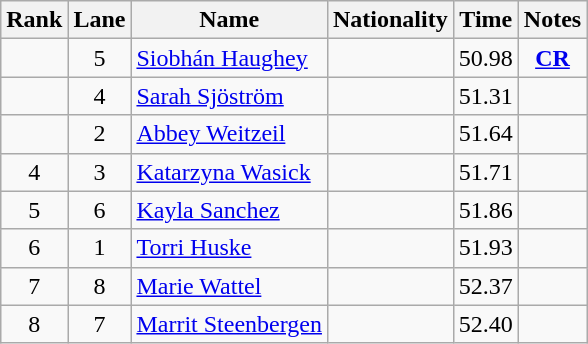<table class="wikitable sortable" style="text-align:center">
<tr>
<th>Rank</th>
<th>Lane</th>
<th>Name</th>
<th>Nationality</th>
<th>Time</th>
<th>Notes</th>
</tr>
<tr>
<td></td>
<td>5</td>
<td align=left><a href='#'>Siobhán Haughey</a></td>
<td align=left></td>
<td>50.98</td>
<td><strong><a href='#'>CR</a></strong></td>
</tr>
<tr>
<td></td>
<td>4</td>
<td align=left><a href='#'>Sarah Sjöström</a></td>
<td align=left></td>
<td>51.31</td>
<td></td>
</tr>
<tr>
<td></td>
<td>2</td>
<td align=left><a href='#'>Abbey Weitzeil</a></td>
<td align=left></td>
<td>51.64</td>
<td></td>
</tr>
<tr>
<td>4</td>
<td>3</td>
<td align=left><a href='#'>Katarzyna Wasick</a></td>
<td align=left></td>
<td>51.71</td>
<td></td>
</tr>
<tr>
<td>5</td>
<td>6</td>
<td align=left><a href='#'>Kayla Sanchez</a></td>
<td align=left></td>
<td>51.86</td>
<td></td>
</tr>
<tr>
<td>6</td>
<td>1</td>
<td align=left><a href='#'>Torri Huske</a></td>
<td align=left></td>
<td>51.93</td>
<td></td>
</tr>
<tr>
<td>7</td>
<td>8</td>
<td align=left><a href='#'>Marie Wattel</a></td>
<td align=left></td>
<td>52.37</td>
<td></td>
</tr>
<tr>
<td>8</td>
<td>7</td>
<td align=left><a href='#'>Marrit Steenbergen</a></td>
<td align=left></td>
<td>52.40</td>
<td></td>
</tr>
</table>
